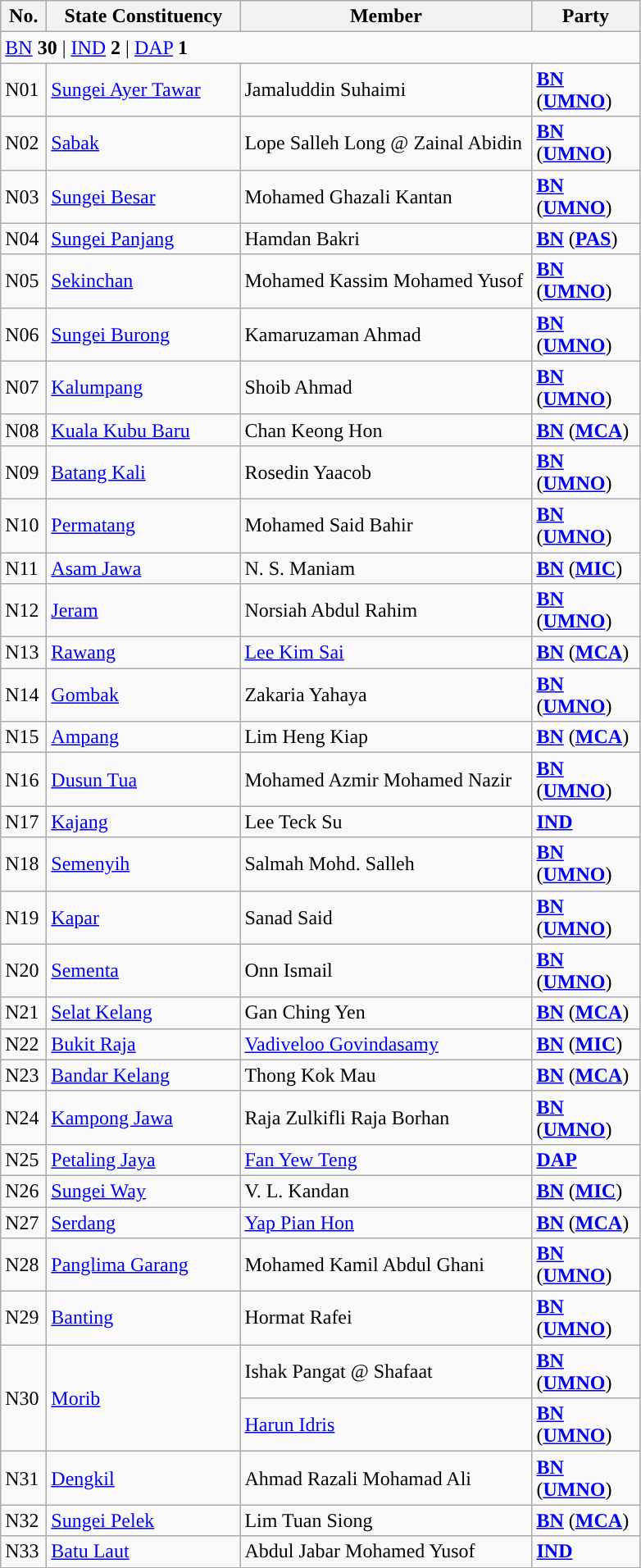<table class="wikitable sortable">
<tr>
<th style="width:30px;">No.</th>
<th style="width:150px;">State Constituency</th>
<th style="width:230px;">Member</th>
<th style="width:80px;">Party</th>
</tr>
<tr>
<td colspan="4"><a href='#'>BN</a> <strong>30</strong> | <a href='#'>IND</a> <strong>2</strong> | <a href='#'>DAP</a> <strong>1</strong></td>
</tr>
<tr>
<td>N01</td>
<td><a href='#'>Sungei Ayer Tawar</a></td>
<td>Jamaluddin Suhaimi</td>
<td><strong><a href='#'>BN</a></strong> (<strong><a href='#'>UMNO</a></strong>)</td>
</tr>
<tr>
<td>N02</td>
<td><a href='#'>Sabak</a></td>
<td>Lope Salleh Long @ Zainal Abidin</td>
<td><strong><a href='#'>BN</a></strong> (<strong><a href='#'>UMNO</a></strong>)</td>
</tr>
<tr>
<td>N03</td>
<td><a href='#'>Sungei Besar</a></td>
<td>Mohamed Ghazali Kantan</td>
<td><strong><a href='#'>BN</a></strong> (<strong><a href='#'>UMNO</a></strong>)</td>
</tr>
<tr>
<td>N04</td>
<td><a href='#'>Sungei Panjang</a></td>
<td>Hamdan Bakri</td>
<td><strong><a href='#'>BN</a></strong> (<strong><a href='#'>PAS</a></strong>)</td>
</tr>
<tr>
<td>N05</td>
<td><a href='#'>Sekinchan</a></td>
<td>Mohamed Kassim Mohamed Yusof</td>
<td><strong><a href='#'>BN</a></strong> (<strong><a href='#'>UMNO</a></strong>)</td>
</tr>
<tr>
<td>N06</td>
<td><a href='#'>Sungei Burong</a></td>
<td>Kamaruzaman Ahmad</td>
<td><strong><a href='#'>BN</a></strong> (<strong><a href='#'>UMNO</a></strong>)</td>
</tr>
<tr>
<td>N07</td>
<td><a href='#'>Kalumpang</a></td>
<td>Shoib Ahmad</td>
<td><strong><a href='#'>BN</a></strong> (<strong><a href='#'>UMNO</a></strong>)</td>
</tr>
<tr>
<td>N08</td>
<td><a href='#'>Kuala Kubu Baru</a></td>
<td>Chan Keong Hon</td>
<td><strong><a href='#'>BN</a></strong> (<strong><a href='#'>MCA</a></strong>)</td>
</tr>
<tr>
<td>N09</td>
<td><a href='#'>Batang Kali</a></td>
<td>Rosedin Yaacob</td>
<td><strong><a href='#'>BN</a></strong> (<strong><a href='#'>UMNO</a></strong>)</td>
</tr>
<tr>
<td>N10</td>
<td><a href='#'>Permatang</a></td>
<td>Mohamed Said Bahir</td>
<td><strong><a href='#'>BN</a></strong> (<strong><a href='#'>UMNO</a></strong>)</td>
</tr>
<tr>
<td>N11</td>
<td><a href='#'>Asam Jawa</a></td>
<td>N. S. Maniam</td>
<td><strong><a href='#'>BN</a></strong> (<strong><a href='#'>MIC</a></strong>)</td>
</tr>
<tr>
<td>N12</td>
<td><a href='#'>Jeram</a></td>
<td>Norsiah Abdul Rahim</td>
<td><strong><a href='#'>BN</a></strong> (<strong><a href='#'>UMNO</a></strong>)</td>
</tr>
<tr>
<td>N13</td>
<td><a href='#'>Rawang</a></td>
<td><a href='#'>Lee Kim Sai</a></td>
<td><strong><a href='#'>BN</a></strong> (<strong><a href='#'>MCA</a></strong>)</td>
</tr>
<tr>
<td>N14</td>
<td><a href='#'>Gombak</a></td>
<td>Zakaria Yahaya</td>
<td><strong><a href='#'>BN</a></strong> (<strong><a href='#'>UMNO</a></strong>)</td>
</tr>
<tr>
<td>N15</td>
<td><a href='#'>Ampang</a></td>
<td>Lim Heng Kiap</td>
<td><strong><a href='#'>BN</a></strong> (<strong><a href='#'>MCA</a></strong>)</td>
</tr>
<tr>
<td>N16</td>
<td><a href='#'>Dusun Tua</a></td>
<td>Mohamed Azmir Mohamed Nazir</td>
<td><strong><a href='#'>BN</a></strong> (<strong><a href='#'>UMNO</a></strong>)</td>
</tr>
<tr>
<td>N17</td>
<td><a href='#'>Kajang</a></td>
<td>Lee Teck Su</td>
<td><strong><a href='#'>IND</a></strong></td>
</tr>
<tr>
<td>N18</td>
<td><a href='#'>Semenyih</a></td>
<td>Salmah Mohd. Salleh</td>
<td><strong><a href='#'>BN</a></strong> (<strong><a href='#'>UMNO</a></strong>)</td>
</tr>
<tr>
<td>N19</td>
<td><a href='#'>Kapar</a></td>
<td>Sanad Said</td>
<td><strong><a href='#'>BN</a></strong> (<strong><a href='#'>UMNO</a></strong>)</td>
</tr>
<tr>
<td>N20</td>
<td><a href='#'>Sementa</a></td>
<td>Onn Ismail</td>
<td><strong><a href='#'>BN</a></strong> (<strong><a href='#'>UMNO</a></strong>)</td>
</tr>
<tr>
<td>N21</td>
<td><a href='#'>Selat Kelang</a></td>
<td>Gan Ching Yen</td>
<td><strong><a href='#'>BN</a></strong> (<strong><a href='#'>MCA</a></strong>)</td>
</tr>
<tr>
<td>N22</td>
<td><a href='#'>Bukit Raja</a></td>
<td><a href='#'>Vadiveloo Govindasamy</a></td>
<td><strong><a href='#'>BN</a></strong> (<strong><a href='#'>MIC</a></strong>)</td>
</tr>
<tr>
<td>N23</td>
<td><a href='#'>Bandar Kelang</a></td>
<td>Thong Kok Mau</td>
<td><strong><a href='#'>BN</a></strong> (<strong><a href='#'>MCA</a></strong>)</td>
</tr>
<tr>
<td>N24</td>
<td><a href='#'>Kampong Jawa</a></td>
<td>Raja Zulkifli Raja Borhan</td>
<td><strong><a href='#'>BN</a></strong> (<strong><a href='#'>UMNO</a></strong>)</td>
</tr>
<tr>
<td>N25</td>
<td><a href='#'>Petaling Jaya</a></td>
<td><a href='#'>Fan Yew Teng</a></td>
<td><strong><a href='#'>DAP</a></strong></td>
</tr>
<tr>
<td>N26</td>
<td><a href='#'>Sungei Way</a></td>
<td>V. L. Kandan</td>
<td><strong><a href='#'>BN</a></strong> (<strong><a href='#'>MIC</a></strong>)</td>
</tr>
<tr>
<td>N27</td>
<td><a href='#'>Serdang</a></td>
<td><a href='#'>Yap Pian Hon</a></td>
<td><strong><a href='#'>BN</a></strong> (<strong><a href='#'>MCA</a></strong>)</td>
</tr>
<tr>
<td>N28</td>
<td><a href='#'>Panglima Garang</a></td>
<td>Mohamed Kamil Abdul Ghani</td>
<td><strong><a href='#'>BN</a></strong> (<strong><a href='#'>UMNO</a></strong>)</td>
</tr>
<tr>
<td>N29</td>
<td><a href='#'>Banting</a></td>
<td>Hormat Rafei</td>
<td><strong><a href='#'>BN</a></strong> (<strong><a href='#'>UMNO</a></strong>)</td>
</tr>
<tr>
<td rowspan=2>N30</td>
<td rowspan=2><a href='#'>Morib</a></td>
<td>Ishak Pangat @ Shafaat </td>
<td><strong><a href='#'>BN</a></strong> (<strong><a href='#'>UMNO</a></strong>)</td>
</tr>
<tr>
<td><a href='#'>Harun Idris</a> </td>
<td><strong><a href='#'>BN</a></strong> (<strong><a href='#'>UMNO</a></strong>)</td>
</tr>
<tr>
<td>N31</td>
<td><a href='#'>Dengkil</a></td>
<td>Ahmad Razali Mohamad Ali</td>
<td><strong><a href='#'>BN</a></strong> (<strong><a href='#'>UMNO</a></strong>)</td>
</tr>
<tr>
<td>N32</td>
<td><a href='#'>Sungei Pelek</a></td>
<td>Lim Tuan Siong</td>
<td><strong><a href='#'>BN</a></strong> (<strong><a href='#'>MCA</a></strong>)</td>
</tr>
<tr>
<td>N33</td>
<td><a href='#'>Batu Laut</a></td>
<td>Abdul Jabar Mohamed Yusof</td>
<td><strong><a href='#'>IND</a></strong></td>
</tr>
</table>
